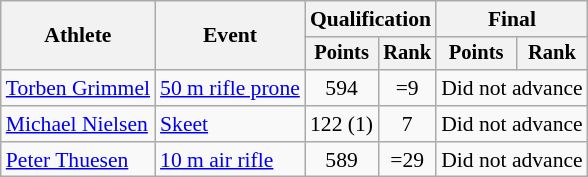<table class="wikitable" style="font-size:90%">
<tr>
<th rowspan="2">Athlete</th>
<th rowspan="2">Event</th>
<th colspan=2>Qualification</th>
<th colspan=2>Final</th>
</tr>
<tr style="font-size:95%">
<th>Points</th>
<th>Rank</th>
<th>Points</th>
<th>Rank</th>
</tr>
<tr align=center>
<td align=left><a href='#'>Torben Grimmel</a></td>
<td align=left><a href='#'>50 m rifle prone</a></td>
<td>594</td>
<td>=9</td>
<td colspan=2>Did not advance</td>
</tr>
<tr align=center>
<td align=left><a href='#'>Michael Nielsen</a></td>
<td align=left><a href='#'>Skeet</a></td>
<td>122 (1)</td>
<td>7</td>
<td colspan=2>Did not advance</td>
</tr>
<tr align=center>
<td align=left><a href='#'>Peter Thuesen</a></td>
<td align=left><a href='#'>10 m air rifle</a></td>
<td>589</td>
<td>=29</td>
<td colspan=2>Did not advance</td>
</tr>
</table>
